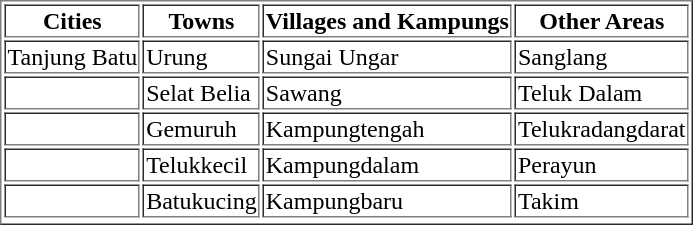<table border=1>
<tr>
<th>Cities</th>
<th>Towns</th>
<th>Villages and Kampungs</th>
<th>Other Areas</th>
</tr>
<tr>
<td>Tanjung Batu</td>
<td>Urung</td>
<td>Sungai Ungar</td>
<td>Sanglang</td>
</tr>
<tr>
<td></td>
<td>Selat Belia</td>
<td>Sawang</td>
<td>Teluk Dalam</td>
</tr>
<tr>
<td></td>
<td>Gemuruh</td>
<td>Kampungtengah</td>
<td>Telukradangdarat</td>
</tr>
<tr>
<td></td>
<td>Telukkecil</td>
<td>Kampungdalam</td>
<td>Perayun</td>
</tr>
<tr>
<td></td>
<td>Batukucing</td>
<td>Kampungbaru</td>
<td>Takim</td>
</tr>
<tr>
</tr>
</table>
